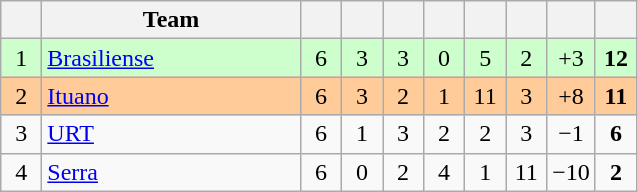<table class="wikitable" style="text-align: center;">
<tr>
<th width=20></th>
<th width=165>Team</th>
<th width=20></th>
<th width=20></th>
<th width=20></th>
<th width=20></th>
<th width=20></th>
<th width=20></th>
<th width=20></th>
<th width=20></th>
</tr>
<tr bgcolor=#ccffcc>
<td>1</td>
<td align=left> <a href='#'>Brasiliense</a></td>
<td>6</td>
<td>3</td>
<td>3</td>
<td>0</td>
<td>5</td>
<td>2</td>
<td>+3</td>
<td><strong>12</strong></td>
</tr>
<tr bgcolor=#ffcc99>
<td>2</td>
<td align=left> <a href='#'>Ituano</a></td>
<td>6</td>
<td>3</td>
<td>2</td>
<td>1</td>
<td>11</td>
<td>3</td>
<td>+8</td>
<td><strong>11</strong></td>
</tr>
<tr>
<td>3</td>
<td align=left> <a href='#'>URT</a></td>
<td>6</td>
<td>1</td>
<td>3</td>
<td>2</td>
<td>2</td>
<td>3</td>
<td>−1</td>
<td><strong>6</strong></td>
</tr>
<tr>
<td>4</td>
<td align=left> <a href='#'>Serra</a></td>
<td>6</td>
<td>0</td>
<td>2</td>
<td>4</td>
<td>1</td>
<td>11</td>
<td>−10</td>
<td><strong>2</strong></td>
</tr>
</table>
